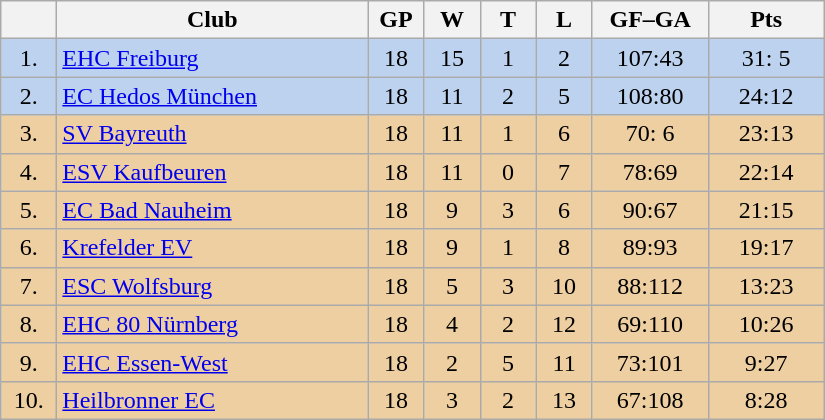<table class="wikitable">
<tr>
<th width="30"></th>
<th width="200">Club</th>
<th width="30">GP</th>
<th width="30">W</th>
<th width="30">T</th>
<th width="30">L</th>
<th width="70">GF–GA</th>
<th width="70">Pts</th>
</tr>
<tr bgcolor="#BCD2EE" align="center">
<td>1.</td>
<td align="left"><a href='#'>EHC Freiburg</a></td>
<td>18</td>
<td>15</td>
<td>1</td>
<td>2</td>
<td>107:43</td>
<td>31: 5</td>
</tr>
<tr bgcolor=#BCD2EE align="center">
<td>2.</td>
<td align="left"><a href='#'>EC Hedos München</a></td>
<td>18</td>
<td>11</td>
<td>2</td>
<td>5</td>
<td>108:80</td>
<td>24:12</td>
</tr>
<tr bgcolor=#EECFA1 align="center">
<td>3.</td>
<td align="left"><a href='#'>SV Bayreuth</a></td>
<td>18</td>
<td>11</td>
<td>1</td>
<td>6</td>
<td>70: 6</td>
<td>23:13</td>
</tr>
<tr bgcolor=#EECFA1 align="center">
<td>4.</td>
<td align="left"><a href='#'>ESV Kaufbeuren</a></td>
<td>18</td>
<td>11</td>
<td>0</td>
<td>7</td>
<td>78:69</td>
<td>22:14</td>
</tr>
<tr bgcolor=#EECFA1 align="center">
<td>5.</td>
<td align="left"><a href='#'>EC Bad Nauheim</a></td>
<td>18</td>
<td>9</td>
<td>3</td>
<td>6</td>
<td>90:67</td>
<td>21:15</td>
</tr>
<tr bgcolor=#EECFA1 align="center">
<td>6.</td>
<td align="left"><a href='#'>Krefelder EV</a></td>
<td>18</td>
<td>9</td>
<td>1</td>
<td>8</td>
<td>89:93</td>
<td>19:17</td>
</tr>
<tr bgcolor=#EECFA1 align="center">
<td>7.</td>
<td align="left"><a href='#'>ESC Wolfsburg</a></td>
<td>18</td>
<td>5</td>
<td>3</td>
<td>10</td>
<td>88:112</td>
<td>13:23</td>
</tr>
<tr bgcolor=#EECFA1 align="center">
<td>8.</td>
<td align="left"><a href='#'>EHC 80 Nürnberg</a></td>
<td>18</td>
<td>4</td>
<td>2</td>
<td>12</td>
<td>69:110</td>
<td>10:26</td>
</tr>
<tr bgcolor=#EECFA1 align="center">
<td>9.</td>
<td align="left"><a href='#'>EHC Essen-West</a></td>
<td>18</td>
<td>2</td>
<td>5</td>
<td>11</td>
<td>73:101</td>
<td>9:27</td>
</tr>
<tr bgcolor=#EECFA1 align="center">
<td>10.</td>
<td align="left"><a href='#'>Heilbronner EC</a></td>
<td>18</td>
<td>3</td>
<td>2</td>
<td>13</td>
<td>67:108</td>
<td>8:28</td>
</tr>
</table>
